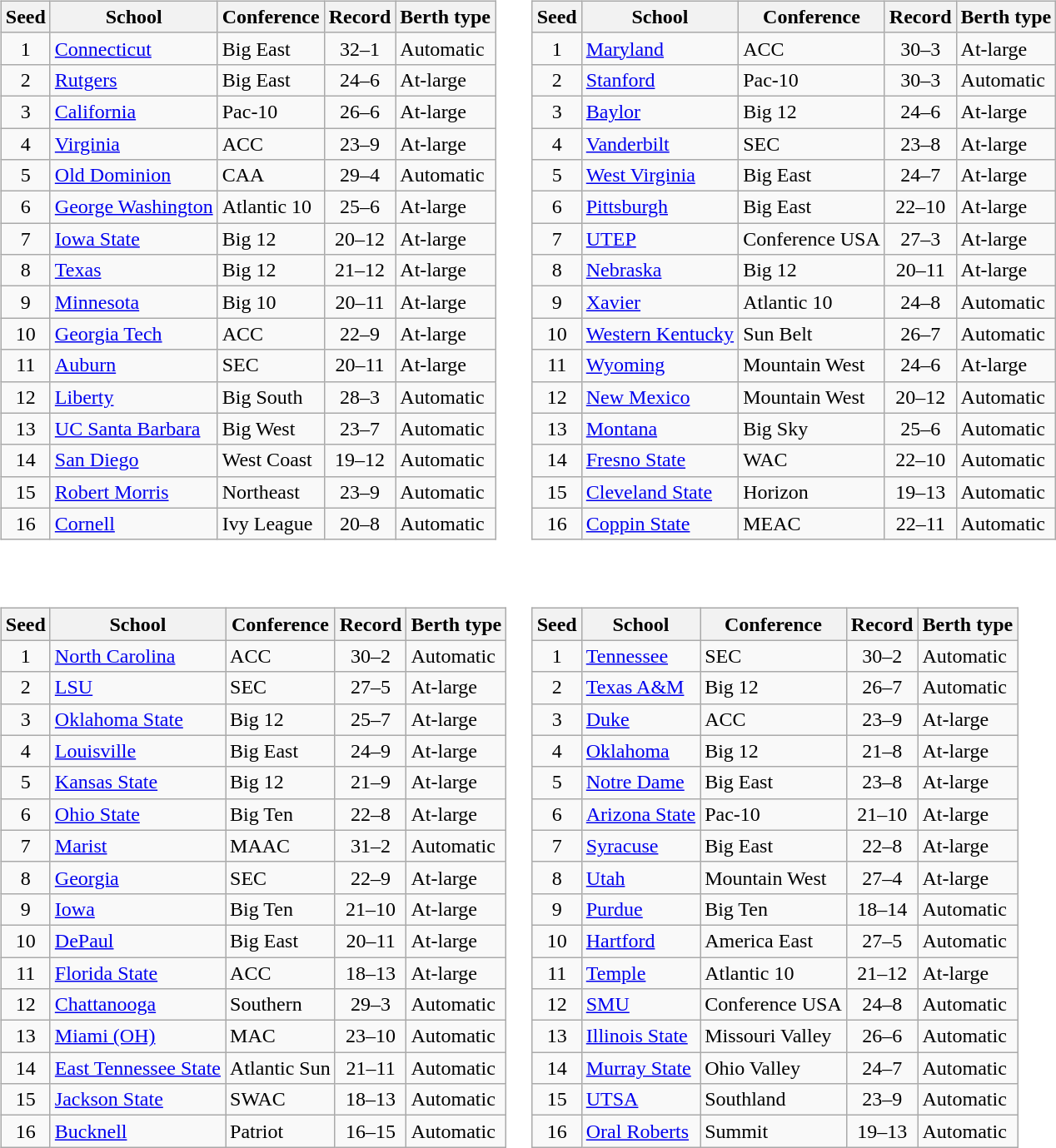<table>
<tr>
<td valign=top><br><table class="wikitable sortable">
<tr>
<th>Seed</th>
<th>School</th>
<th>Conference</th>
<th>Record</th>
<th>Berth type</th>
</tr>
<tr>
<td align=center>1</td>
<td><a href='#'>Connecticut</a></td>
<td>Big East</td>
<td align=center>32–1</td>
<td>Automatic</td>
</tr>
<tr>
<td align=center>2</td>
<td><a href='#'>Rutgers</a></td>
<td>Big East</td>
<td align=center>24–6</td>
<td>At-large</td>
</tr>
<tr>
<td align=center>3</td>
<td><a href='#'>California</a></td>
<td>Pac-10</td>
<td align=center>26–6</td>
<td>At-large</td>
</tr>
<tr>
<td align=center>4</td>
<td><a href='#'>Virginia</a></td>
<td>ACC</td>
<td align=center>23–9</td>
<td>At-large</td>
</tr>
<tr>
<td align=center>5</td>
<td><a href='#'>Old Dominion</a></td>
<td>CAA</td>
<td align=center>29–4</td>
<td>Automatic</td>
</tr>
<tr>
<td align=center>6</td>
<td><a href='#'>George Washington</a></td>
<td>Atlantic 10</td>
<td align=center>25–6</td>
<td>At-large</td>
</tr>
<tr>
<td align=center>7</td>
<td><a href='#'>Iowa State</a></td>
<td>Big 12</td>
<td align=center>20–12</td>
<td>At-large</td>
</tr>
<tr>
<td align=center>8</td>
<td><a href='#'>Texas</a></td>
<td>Big 12</td>
<td align=center>21–12</td>
<td>At-large</td>
</tr>
<tr>
<td align=center>9</td>
<td><a href='#'>Minnesota</a></td>
<td>Big 10</td>
<td align=center>20–11</td>
<td>At-large</td>
</tr>
<tr>
<td align=center>10</td>
<td><a href='#'>Georgia Tech</a></td>
<td>ACC</td>
<td align=center>22–9</td>
<td>At-large</td>
</tr>
<tr>
<td align=center>11</td>
<td><a href='#'>Auburn</a></td>
<td>SEC</td>
<td align=center>20–11</td>
<td>At-large</td>
</tr>
<tr>
<td align=center>12</td>
<td><a href='#'>Liberty</a></td>
<td>Big South</td>
<td align=center>28–3</td>
<td>Automatic</td>
</tr>
<tr>
<td align=center>13</td>
<td><a href='#'>UC Santa Barbara</a></td>
<td>Big West</td>
<td align=center>23–7</td>
<td>Automatic</td>
</tr>
<tr>
<td align=center>14</td>
<td><a href='#'>San Diego</a></td>
<td>West Coast</td>
<td align=center>19–12</td>
<td>Automatic</td>
</tr>
<tr>
<td align=center>15</td>
<td><a href='#'>Robert Morris</a></td>
<td>Northeast</td>
<td align=center>23–9</td>
<td>Automatic</td>
</tr>
<tr>
<td align=center>16</td>
<td><a href='#'>Cornell</a></td>
<td>Ivy League</td>
<td align=center>20–8</td>
<td>Automatic</td>
</tr>
</table>
</td>
<td valign=top><br><table class="wikitable sortable">
<tr>
<th>Seed</th>
<th>School</th>
<th>Conference</th>
<th>Record</th>
<th>Berth type</th>
</tr>
<tr>
<td align=center>1</td>
<td><a href='#'>Maryland</a></td>
<td>ACC</td>
<td align=center>30–3</td>
<td>At-large</td>
</tr>
<tr>
<td align=center>2</td>
<td><a href='#'>Stanford</a></td>
<td>Pac-10</td>
<td align=center>30–3</td>
<td>Automatic</td>
</tr>
<tr>
<td align=center>3</td>
<td><a href='#'>Baylor</a></td>
<td>Big 12</td>
<td align=center>24–6</td>
<td>At-large</td>
</tr>
<tr>
<td align=center>4</td>
<td><a href='#'>Vanderbilt</a></td>
<td>SEC</td>
<td align=center>23–8</td>
<td>At-large</td>
</tr>
<tr>
<td align=center>5</td>
<td><a href='#'>West Virginia</a></td>
<td>Big East</td>
<td align=center>24–7</td>
<td>At-large</td>
</tr>
<tr>
<td align=center>6</td>
<td><a href='#'>Pittsburgh</a></td>
<td>Big East</td>
<td align=center>22–10</td>
<td>At-large</td>
</tr>
<tr>
<td align=center>7</td>
<td><a href='#'>UTEP</a></td>
<td>Conference USA</td>
<td align=center>27–3</td>
<td>At-large</td>
</tr>
<tr>
<td align=center>8</td>
<td><a href='#'>Nebraska</a></td>
<td>Big 12</td>
<td align=center>20–11</td>
<td>At-large</td>
</tr>
<tr>
<td align=center>9</td>
<td><a href='#'>Xavier</a></td>
<td>Atlantic 10</td>
<td align=center>24–8</td>
<td>Automatic</td>
</tr>
<tr>
<td align=center>10</td>
<td><a href='#'>Western Kentucky</a></td>
<td>Sun Belt</td>
<td align=center>26–7</td>
<td>Automatic</td>
</tr>
<tr>
<td align=center>11</td>
<td><a href='#'>Wyoming</a></td>
<td>Mountain West</td>
<td align=center>24–6</td>
<td>At-large</td>
</tr>
<tr>
<td align=center>12</td>
<td><a href='#'>New Mexico</a></td>
<td>Mountain West</td>
<td align=center>20–12</td>
<td>Automatic</td>
</tr>
<tr>
<td align=center>13</td>
<td><a href='#'>Montana</a></td>
<td>Big Sky</td>
<td align=center>25–6</td>
<td>Automatic</td>
</tr>
<tr>
<td align=center>14</td>
<td><a href='#'>Fresno State</a></td>
<td>WAC</td>
<td align=center>22–10</td>
<td>Automatic</td>
</tr>
<tr>
<td align=center>15</td>
<td><a href='#'>Cleveland State</a></td>
<td>Horizon</td>
<td align=center>19–13</td>
<td>Automatic</td>
</tr>
<tr>
<td align=center>16</td>
<td><a href='#'>Coppin State</a></td>
<td>MEAC</td>
<td align=center>22–11</td>
<td>Automatic</td>
</tr>
</table>
</td>
</tr>
<tr>
<td valign=top><br><table class="wikitable sortable">
<tr>
<th>Seed</th>
<th>School</th>
<th>Conference</th>
<th>Record</th>
<th>Berth type</th>
</tr>
<tr>
<td align=center>1</td>
<td><a href='#'>North Carolina</a></td>
<td>ACC</td>
<td align=center>30–2</td>
<td>Automatic</td>
</tr>
<tr>
<td align=center>2</td>
<td><a href='#'>LSU</a></td>
<td>SEC</td>
<td align=center>27–5</td>
<td>At-large</td>
</tr>
<tr>
<td align=center>3</td>
<td><a href='#'>Oklahoma State</a></td>
<td>Big 12</td>
<td align=center>25–7</td>
<td>At-large</td>
</tr>
<tr>
<td align=center>4</td>
<td><a href='#'>Louisville</a></td>
<td>Big East</td>
<td align=center>24–9</td>
<td>At-large</td>
</tr>
<tr>
<td align=center>5</td>
<td><a href='#'>Kansas State</a></td>
<td>Big 12</td>
<td align=center>21–9</td>
<td>At-large</td>
</tr>
<tr>
<td align=center>6</td>
<td><a href='#'>Ohio State</a></td>
<td>Big Ten</td>
<td align=center>22–8</td>
<td>At-large</td>
</tr>
<tr>
<td align=center>7</td>
<td><a href='#'>Marist</a></td>
<td>MAAC</td>
<td align=center>31–2</td>
<td>Automatic</td>
</tr>
<tr>
<td align=center>8</td>
<td><a href='#'>Georgia</a></td>
<td>SEC</td>
<td align=center>22–9</td>
<td>At-large</td>
</tr>
<tr>
<td align=center>9</td>
<td><a href='#'>Iowa</a></td>
<td>Big Ten</td>
<td align=center>21–10</td>
<td>At-large</td>
</tr>
<tr>
<td align=center>10</td>
<td><a href='#'>DePaul</a></td>
<td>Big East</td>
<td align=center>20–11</td>
<td>At-large</td>
</tr>
<tr>
<td align=center>11</td>
<td><a href='#'>Florida State</a></td>
<td>ACC</td>
<td align=center>18–13</td>
<td>At-large</td>
</tr>
<tr>
<td align=center>12</td>
<td><a href='#'>Chattanooga</a></td>
<td>Southern</td>
<td align=center>29–3</td>
<td>Automatic</td>
</tr>
<tr>
<td align=center>13</td>
<td><a href='#'>Miami (OH)</a></td>
<td>MAC</td>
<td align=center>23–10</td>
<td>Automatic</td>
</tr>
<tr>
<td align=center>14</td>
<td><a href='#'>East Tennessee State</a></td>
<td>Atlantic Sun</td>
<td align=center>21–11</td>
<td>Automatic</td>
</tr>
<tr>
<td align=center>15</td>
<td><a href='#'>Jackson State</a></td>
<td>SWAC</td>
<td align=center>18–13</td>
<td>Automatic</td>
</tr>
<tr>
<td align=center>16</td>
<td><a href='#'>Bucknell</a></td>
<td>Patriot</td>
<td align=center>16–15</td>
<td>Automatic</td>
</tr>
</table>
</td>
<td valign=top><br><table class="wikitable sortable">
<tr>
<th>Seed</th>
<th>School</th>
<th>Conference</th>
<th>Record</th>
<th>Berth type</th>
</tr>
<tr>
<td align=center>1</td>
<td><a href='#'>Tennessee</a></td>
<td>SEC</td>
<td align=center>30–2</td>
<td>Automatic</td>
</tr>
<tr>
<td align=center>2</td>
<td><a href='#'>Texas A&M</a></td>
<td>Big 12</td>
<td align=center>26–7</td>
<td>Automatic</td>
</tr>
<tr>
<td align=center>3</td>
<td><a href='#'>Duke</a></td>
<td>ACC</td>
<td align=center>23–9</td>
<td>At-large</td>
</tr>
<tr>
<td align=center>4</td>
<td><a href='#'>Oklahoma</a></td>
<td>Big 12</td>
<td align=center>21–8</td>
<td>At-large</td>
</tr>
<tr>
<td align=center>5</td>
<td><a href='#'>Notre Dame</a></td>
<td>Big East</td>
<td align=center>23–8</td>
<td>At-large</td>
</tr>
<tr>
<td align=center>6</td>
<td><a href='#'>Arizona State</a></td>
<td>Pac-10</td>
<td align=center>21–10</td>
<td>At-large</td>
</tr>
<tr>
<td align=center>7</td>
<td><a href='#'>Syracuse</a></td>
<td>Big East</td>
<td align=center>22–8</td>
<td>At-large</td>
</tr>
<tr>
<td align=center>8</td>
<td><a href='#'>Utah</a></td>
<td>Mountain West</td>
<td align=center>27–4</td>
<td>At-large</td>
</tr>
<tr>
<td align=center>9</td>
<td><a href='#'>Purdue</a></td>
<td>Big Ten</td>
<td align=center>18–14</td>
<td>Automatic</td>
</tr>
<tr>
<td align=center>10</td>
<td><a href='#'>Hartford</a></td>
<td>America East</td>
<td align=center>27–5</td>
<td>Automatic</td>
</tr>
<tr>
<td align=center>11</td>
<td><a href='#'>Temple</a></td>
<td>Atlantic 10</td>
<td align=center>21–12</td>
<td>At-large</td>
</tr>
<tr>
<td align=center>12</td>
<td><a href='#'>SMU</a></td>
<td>Conference USA</td>
<td align=center>24–8</td>
<td>Automatic</td>
</tr>
<tr>
<td align=center>13</td>
<td><a href='#'>Illinois State</a></td>
<td>Missouri Valley</td>
<td align=center>26–6</td>
<td>Automatic</td>
</tr>
<tr>
<td align=center>14</td>
<td><a href='#'>Murray State</a></td>
<td>Ohio Valley</td>
<td align=center>24–7</td>
<td>Automatic</td>
</tr>
<tr>
<td align=center>15</td>
<td><a href='#'>UTSA</a></td>
<td>Southland</td>
<td align=center>23–9</td>
<td>Automatic</td>
</tr>
<tr>
<td align=center>16</td>
<td><a href='#'>Oral Roberts</a></td>
<td>Summit</td>
<td align=center>19–13</td>
<td>Automatic</td>
</tr>
</table>
</td>
</tr>
</table>
